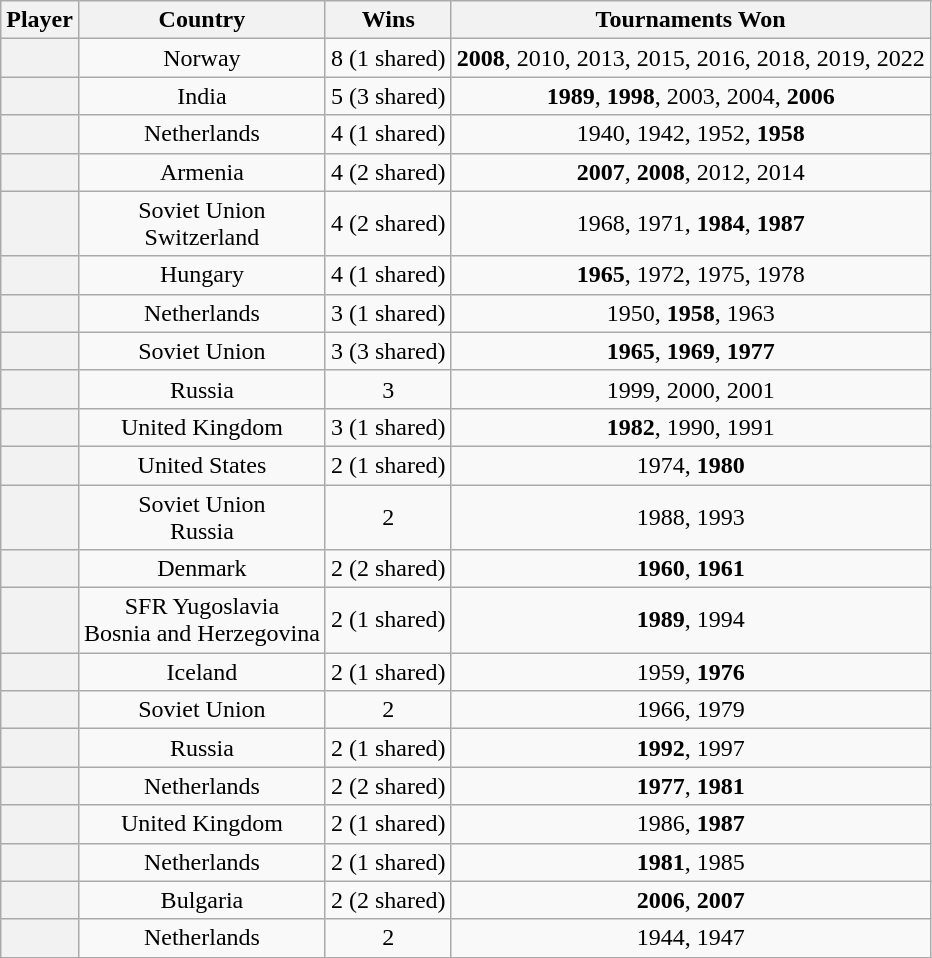<table class="wikitable sortable plainrowheaders" style="text-align:center">
<tr>
<th scope="col">Player</th>
<th scope="col">Country</th>
<th scope="col">Wins</th>
<th scope="col">Tournaments Won</th>
</tr>
<tr>
<th scope="row"></th>
<td> Norway</td>
<td>8 (1 shared)</td>
<td><strong>2008</strong>, 2010, 2013, 2015, 2016, 2018, 2019, 2022</td>
</tr>
<tr>
<th scope="row"></th>
<td> India</td>
<td>5 (3 shared)</td>
<td><strong>1989</strong>, <strong>1998</strong>, 2003, 2004, <strong>2006</strong></td>
</tr>
<tr>
<th scope="row"></th>
<td> Netherlands</td>
<td>4 (1 shared)</td>
<td>1940, 1942, 1952, <strong>1958</strong></td>
</tr>
<tr>
<th scope="row"></th>
<td> Armenia</td>
<td>4 (2 shared)</td>
<td><strong>2007</strong>, <strong>2008</strong>, 2012, 2014</td>
</tr>
<tr>
<th scope="row"></th>
<td> Soviet Union<br> Switzerland</td>
<td>4 (2 shared)</td>
<td>1968, 1971, <strong>1984</strong>, <strong>1987</strong></td>
</tr>
<tr>
<th scope="row"></th>
<td> Hungary</td>
<td>4 (1 shared)</td>
<td><strong>1965</strong>, 1972, 1975, 1978</td>
</tr>
<tr>
<th scope="row"></th>
<td> Netherlands</td>
<td>3 (1 shared)</td>
<td>1950, <strong>1958</strong>, 1963</td>
</tr>
<tr>
<th scope="row"></th>
<td> Soviet Union</td>
<td>3 (3 shared)</td>
<td><strong>1965</strong>, <strong>1969</strong>, <strong>1977</strong></td>
</tr>
<tr>
<th scope="row"></th>
<td> Russia</td>
<td>3</td>
<td>1999, 2000, 2001</td>
</tr>
<tr>
<th scope="row"></th>
<td> United Kingdom</td>
<td>3 (1 shared)</td>
<td><strong>1982</strong>, 1990, 1991</td>
</tr>
<tr>
<th scope="row"></th>
<td> United States</td>
<td>2 (1 shared)</td>
<td>1974, <strong>1980</strong></td>
</tr>
<tr>
<th scope="row"></th>
<td> Soviet Union<br> Russia</td>
<td>2</td>
<td>1988, 1993</td>
</tr>
<tr>
<th scope="row"></th>
<td> Denmark</td>
<td>2 (2 shared)</td>
<td><strong>1960</strong>, <strong>1961</strong></td>
</tr>
<tr>
<th scope="row"></th>
<td> SFR Yugoslavia<br> Bosnia and Herzegovina</td>
<td>2 (1 shared)</td>
<td><strong>1989</strong>, 1994</td>
</tr>
<tr>
<th scope="row"></th>
<td> Iceland</td>
<td>2 (1 shared)</td>
<td>1959, <strong>1976</strong></td>
</tr>
<tr>
<th scope="row"></th>
<td> Soviet Union</td>
<td>2</td>
<td>1966, 1979</td>
</tr>
<tr>
<th scope="row"></th>
<td> Russia</td>
<td>2 (1 shared)</td>
<td><strong>1992</strong>, 1997</td>
</tr>
<tr>
<th scope="row"></th>
<td> Netherlands</td>
<td>2 (2 shared)</td>
<td><strong>1977</strong>, <strong>1981</strong></td>
</tr>
<tr>
<th scope="row"></th>
<td> United Kingdom</td>
<td>2 (1 shared)</td>
<td>1986, <strong>1987</strong></td>
</tr>
<tr>
<th scope="row"></th>
<td> Netherlands</td>
<td>2 (1 shared)</td>
<td><strong>1981</strong>, 1985</td>
</tr>
<tr>
<th scope="row"></th>
<td> Bulgaria</td>
<td>2 (2 shared)</td>
<td><strong>2006</strong>, <strong>2007</strong></td>
</tr>
<tr>
<th scope="row"></th>
<td> Netherlands</td>
<td>2</td>
<td>1944, 1947</td>
</tr>
<tr>
</tr>
</table>
